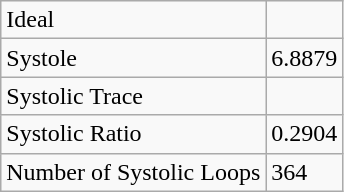<table class="wikitable">
<tr>
<td>Ideal</td>
<td></td>
</tr>
<tr>
<td>Systole</td>
<td>6.8879</td>
</tr>
<tr>
<td>Systolic Trace</td>
<td></td>
</tr>
<tr>
<td>Systolic Ratio</td>
<td>0.2904</td>
</tr>
<tr>
<td>Number of Systolic Loops</td>
<td>364</td>
</tr>
</table>
